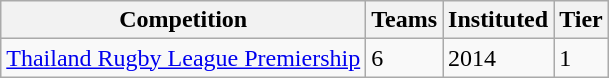<table class="wikitable">
<tr>
<th>Competition</th>
<th>Teams</th>
<th>Instituted</th>
<th>Tier</th>
</tr>
<tr>
<td><a href='#'>Thailand Rugby League Premiership</a></td>
<td>6</td>
<td>2014</td>
<td>1</td>
</tr>
</table>
